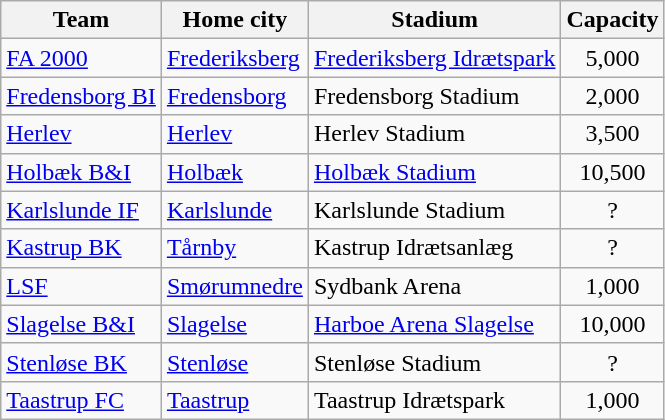<table class="wikitable sortable">
<tr>
<th>Team</th>
<th>Home city</th>
<th>Stadium</th>
<th>Capacity</th>
</tr>
<tr>
<td><a href='#'>FA 2000</a></td>
<td><a href='#'>Frederiksberg</a></td>
<td><a href='#'>Frederiksberg Idrætspark</a></td>
<td align=center>5,000</td>
</tr>
<tr>
<td><a href='#'>Fredensborg BI</a></td>
<td><a href='#'>Fredensborg</a></td>
<td>Fredensborg Stadium</td>
<td align=center>2,000</td>
</tr>
<tr>
<td><a href='#'>Herlev</a></td>
<td><a href='#'>Herlev</a></td>
<td>Herlev Stadium</td>
<td align=center>3,500</td>
</tr>
<tr>
<td><a href='#'>Holbæk B&I</a></td>
<td><a href='#'>Holbæk</a></td>
<td><a href='#'>Holbæk Stadium</a></td>
<td align=center>10,500</td>
</tr>
<tr>
<td><a href='#'>Karlslunde IF</a></td>
<td><a href='#'>Karlslunde</a></td>
<td>Karlslunde Stadium</td>
<td align=center>?</td>
</tr>
<tr>
<td><a href='#'>Kastrup BK</a></td>
<td><a href='#'>Tårnby</a></td>
<td>Kastrup Idrætsanlæg</td>
<td align=center>?</td>
</tr>
<tr>
<td><a href='#'>LSF</a></td>
<td><a href='#'>Smørumnedre</a></td>
<td>Sydbank Arena</td>
<td align=center>1,000</td>
</tr>
<tr>
<td><a href='#'>Slagelse B&I</a></td>
<td><a href='#'>Slagelse</a></td>
<td><a href='#'>Harboe Arena Slagelse</a></td>
<td align=center>10,000</td>
</tr>
<tr>
<td><a href='#'>Stenløse BK</a></td>
<td><a href='#'>Stenløse</a></td>
<td>Stenløse Stadium</td>
<td align=center>?</td>
</tr>
<tr>
<td><a href='#'>Taastrup FC</a></td>
<td><a href='#'>Taastrup</a></td>
<td>Taastrup Idrætspark</td>
<td align=center>1,000</td>
</tr>
</table>
